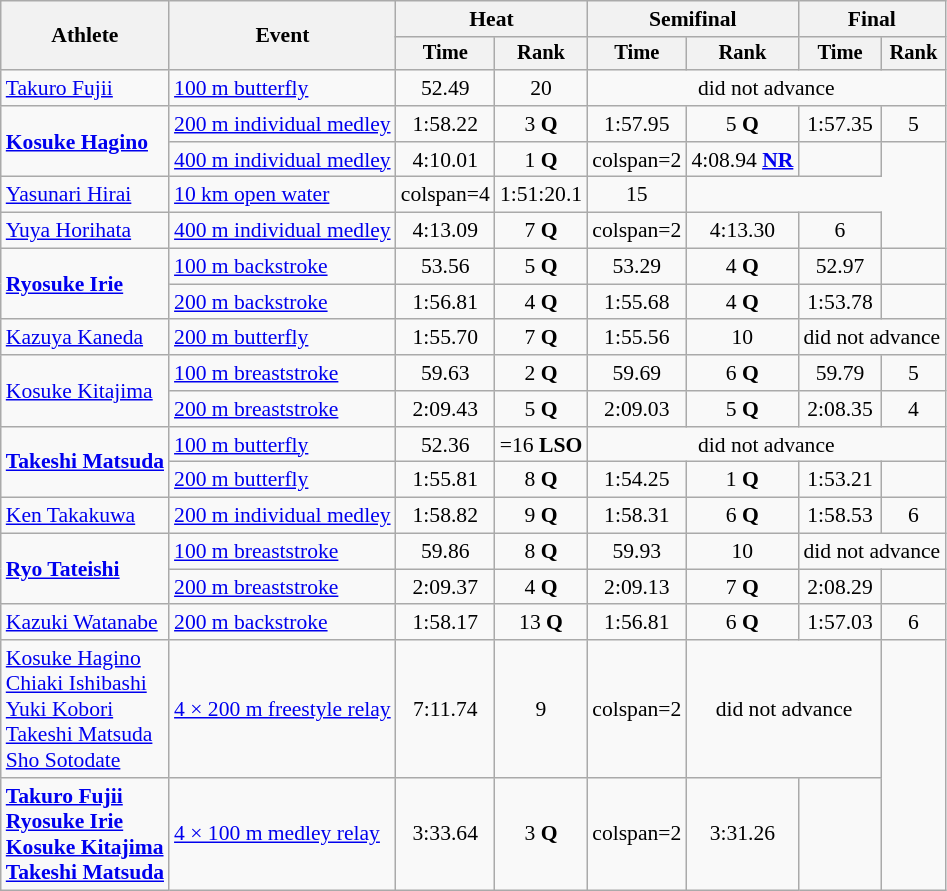<table class=wikitable style="font-size:90%">
<tr>
<th rowspan="2">Athlete</th>
<th rowspan="2">Event</th>
<th colspan="2">Heat</th>
<th colspan="2">Semifinal</th>
<th colspan="2">Final</th>
</tr>
<tr style="font-size:95%">
<th>Time</th>
<th>Rank</th>
<th>Time</th>
<th>Rank</th>
<th>Time</th>
<th>Rank</th>
</tr>
<tr align=center>
<td align=left><a href='#'>Takuro Fujii</a></td>
<td align=left><a href='#'>100 m butterfly</a></td>
<td>52.49</td>
<td>20</td>
<td colspan=4>did not advance</td>
</tr>
<tr align=center>
<td align=left rowspan=2><strong><a href='#'>Kosuke Hagino</a></strong></td>
<td align=left><a href='#'>200 m individual medley</a></td>
<td>1:58.22</td>
<td>3 <strong>Q</strong></td>
<td>1:57.95</td>
<td>5 <strong>Q</strong></td>
<td>1:57.35</td>
<td>5</td>
</tr>
<tr align=center>
<td align=left><a href='#'>400 m individual medley</a></td>
<td>4:10.01</td>
<td>1 <strong>Q</strong></td>
<td>colspan=2 </td>
<td>4:08.94 <strong><a href='#'>NR</a></strong></td>
<td></td>
</tr>
<tr align=center>
<td align=left><a href='#'>Yasunari Hirai</a></td>
<td align=left><a href='#'>10 km open water</a></td>
<td>colspan=4 </td>
<td>1:51:20.1</td>
<td>15</td>
</tr>
<tr align=center>
<td align=left><a href='#'>Yuya Horihata</a></td>
<td align=left><a href='#'>400 m individual medley</a></td>
<td>4:13.09</td>
<td>7 <strong>Q</strong></td>
<td>colspan=2 </td>
<td>4:13.30</td>
<td>6</td>
</tr>
<tr align=center>
<td align=left rowspan=2><strong><a href='#'>Ryosuke Irie</a></strong></td>
<td align=left><a href='#'>100 m backstroke</a></td>
<td>53.56</td>
<td>5 <strong>Q</strong></td>
<td>53.29</td>
<td>4 <strong>Q</strong></td>
<td>52.97</td>
<td></td>
</tr>
<tr align=center>
<td align=left><a href='#'>200 m backstroke</a></td>
<td>1:56.81</td>
<td>4 <strong>Q</strong></td>
<td>1:55.68</td>
<td>4 <strong>Q</strong></td>
<td>1:53.78</td>
<td></td>
</tr>
<tr align=center>
<td align=left><a href='#'>Kazuya Kaneda</a></td>
<td align=left><a href='#'>200 m butterfly</a></td>
<td>1:55.70</td>
<td>7 <strong>Q</strong></td>
<td>1:55.56</td>
<td>10</td>
<td colspan=2>did not advance</td>
</tr>
<tr align=center>
<td align=left rowspan=2><a href='#'>Kosuke Kitajima</a></td>
<td align=left><a href='#'>100 m breaststroke</a></td>
<td>59.63</td>
<td>2 <strong>Q</strong></td>
<td>59.69</td>
<td>6 <strong>Q</strong></td>
<td>59.79</td>
<td>5</td>
</tr>
<tr align=center>
<td align=left><a href='#'>200 m breaststroke</a></td>
<td>2:09.43</td>
<td>5 <strong>Q</strong></td>
<td>2:09.03</td>
<td>5 <strong>Q</strong></td>
<td>2:08.35</td>
<td>4</td>
</tr>
<tr align=center>
<td align=left rowspan=2><strong><a href='#'>Takeshi Matsuda</a></strong></td>
<td align=left><a href='#'>100 m butterfly</a></td>
<td>52.36</td>
<td>=16 <strong>LSO</strong></td>
<td colspan=4>did not advance</td>
</tr>
<tr align=center>
<td align=left><a href='#'>200 m butterfly</a></td>
<td>1:55.81</td>
<td>8 <strong>Q</strong></td>
<td>1:54.25</td>
<td>1 <strong>Q</strong></td>
<td>1:53.21</td>
<td></td>
</tr>
<tr align=center>
<td align=left><a href='#'>Ken Takakuwa</a></td>
<td align=left><a href='#'>200 m individual medley</a></td>
<td>1:58.82</td>
<td>9 <strong>Q</strong></td>
<td>1:58.31</td>
<td>6 <strong>Q</strong></td>
<td>1:58.53</td>
<td>6</td>
</tr>
<tr align=center>
<td align=left rowspan=2><strong><a href='#'>Ryo Tateishi</a></strong></td>
<td align=left><a href='#'>100 m breaststroke</a></td>
<td>59.86</td>
<td>8 <strong>Q</strong></td>
<td>59.93</td>
<td>10</td>
<td colspan=2>did not advance</td>
</tr>
<tr align=center>
<td align=left><a href='#'>200 m breaststroke</a></td>
<td>2:09.37</td>
<td>4 <strong>Q</strong></td>
<td>2:09.13</td>
<td>7 <strong>Q</strong></td>
<td>2:08.29</td>
<td></td>
</tr>
<tr align=center>
<td align=left><a href='#'>Kazuki Watanabe</a></td>
<td align=left><a href='#'>200 m backstroke</a></td>
<td>1:58.17</td>
<td>13 <strong>Q</strong></td>
<td>1:56.81</td>
<td>6 <strong>Q</strong></td>
<td>1:57.03</td>
<td>6</td>
</tr>
<tr align=center>
<td align=left><a href='#'>Kosuke Hagino</a><br><a href='#'>Chiaki Ishibashi</a><br><a href='#'>Yuki Kobori</a><br><a href='#'>Takeshi Matsuda</a><br><a href='#'>Sho Sotodate</a></td>
<td align=left><a href='#'>4 × 200 m freestyle relay</a></td>
<td>7:11.74</td>
<td>9</td>
<td>colspan=2 </td>
<td colspan=2>did not advance</td>
</tr>
<tr align=center>
<td align=left><strong><a href='#'>Takuro Fujii</a><br><a href='#'>Ryosuke Irie</a><br><a href='#'>Kosuke Kitajima</a><br><a href='#'>Takeshi Matsuda</a><br></strong></td>
<td align=left><a href='#'>4 × 100 m medley relay</a></td>
<td>3:33.64</td>
<td>3 <strong>Q</strong></td>
<td>colspan=2 </td>
<td>3:31.26</td>
<td></td>
</tr>
</table>
